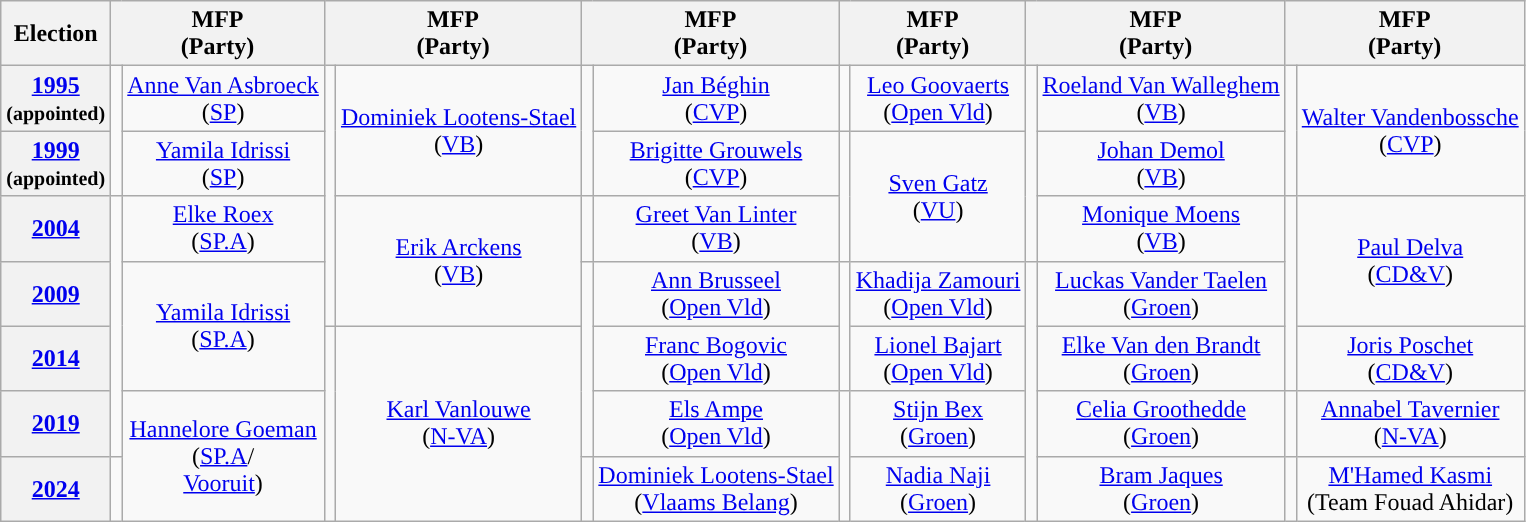<table class="wikitable" style="text-align:center">
<tr>
<th>Election</th>
<th colspan=2>MFP<br>(Party)</th>
<th colspan=2>MFP<br>(Party)</th>
<th colspan=2>MFP<br>(Party)</th>
<th colspan=2>MFP<br>(Party)</th>
<th colspan=2>MFP<br>(Party)</th>
<th colspan=2>MFP<br>(Party)</th>
</tr>
<tr>
<th><a href='#'>1995</a><br><small>(appointed)</small></th>
<td rowspan=2; style="background-color: "></td>
<td rowspan=1><a href='#'>Anne Van Asbroeck</a><br>(<a href='#'>SP</a>)</td>
<td rowspan=4; style="background-color: "></td>
<td rowspan=2><a href='#'>Dominiek Lootens-Stael</a><br>(<a href='#'>VB</a>)</td>
<td rowspan=2; style="background-color: "></td>
<td rowspan=1><a href='#'>Jan Béghin</a><br>(<a href='#'>CVP</a>)</td>
<td rowspan=1; style="background-color: "></td>
<td rowspan=1><a href='#'>Leo Goovaerts</a><br>(<a href='#'>Open Vld</a>)</td>
<td rowspan=3; style="background-color: "></td>
<td rowspan=1><a href='#'>Roeland Van Walleghem</a><br>(<a href='#'>VB</a>)</td>
<td rowspan=2; style="background-color: "></td>
<td rowspan=2><a href='#'>Walter Vandenbossche</a><br>(<a href='#'>CVP</a>)</td>
</tr>
<tr>
<th><a href='#'>1999</a><br><small>(appointed)</small></th>
<td rowspan=1><a href='#'>Yamila Idrissi</a><br>(<a href='#'>SP</a>)</td>
<td rowspan=1><a href='#'>Brigitte Grouwels</a><br>(<a href='#'>CVP</a>)</td>
<td rowspan=2; style="background-color: "></td>
<td rowspan=2><a href='#'>Sven Gatz</a><br>(<a href='#'>VU</a>)</td>
<td rowspan=1><a href='#'>Johan Demol</a><br>(<a href='#'>VB</a>)</td>
</tr>
<tr>
<th><a href='#'>2004</a></th>
<td rowspan=4; style="background-color: "></td>
<td rowspan=1><a href='#'>Elke Roex</a><br>(<a href='#'>SP.A</a>)</td>
<td rowspan=2><a href='#'>Erik Arckens</a><br>(<a href='#'>VB</a>)</td>
<td rowspan=1; style="background-color: "></td>
<td rowspan=1><a href='#'>Greet Van Linter</a><br>(<a href='#'>VB</a>)</td>
<td rowspan=1><a href='#'>Monique Moens</a><br>(<a href='#'>VB</a>)</td>
<td rowspan=3; style="background-color: "></td>
<td rowspan=2><a href='#'>Paul Delva</a><br>(<a href='#'>CD&V</a>)</td>
</tr>
<tr>
<th><a href='#'>2009</a></th>
<td rowspan=2><a href='#'>Yamila Idrissi</a><br>(<a href='#'>SP.A</a>)</td>
<td rowspan=3; style="background-color: "></td>
<td rowspan=1><a href='#'>Ann Brusseel</a><br>(<a href='#'>Open Vld</a>)</td>
<td rowspan=2; style="background-color: "></td>
<td rowspan=1><a href='#'>Khadija Zamouri</a><br>(<a href='#'>Open Vld</a>)</td>
<td rowspan=4 style="background-color: "></td>
<td rowspan=1><a href='#'>Luckas Vander Taelen</a><br>(<a href='#'>Groen</a>)</td>
</tr>
<tr>
<th><a href='#'>2014</a></th>
<td rowspan=3; style="background-color: "></td>
<td rowspan=3><a href='#'>Karl Vanlouwe</a><br>(<a href='#'>N-VA</a>)</td>
<td rowspan=1><a href='#'>Franc Bogovic</a><br>(<a href='#'>Open Vld</a>)</td>
<td rowspan=1><a href='#'>Lionel Bajart</a><br>(<a href='#'>Open Vld</a>)</td>
<td rowspan=1><a href='#'>Elke Van den Brandt</a><br>(<a href='#'>Groen</a>)</td>
<td rowspan=1><a href='#'>Joris Poschet</a><br>(<a href='#'>CD&V</a>)</td>
</tr>
<tr>
<th><a href='#'>2019</a></th>
<td rowspan=2><a href='#'>Hannelore Goeman</a><br>(<a href='#'>SP.A</a>/<br><a href='#'>Vooruit</a>)</td>
<td rowspan=1><a href='#'>Els Ampe</a><br>(<a href='#'>Open Vld</a>)</td>
<td rowspan=2 style="background-color: "></td>
<td rowspan=1><a href='#'>Stijn Bex</a><br>(<a href='#'>Groen</a>)</td>
<td rowspan=1><a href='#'>Celia Groothedde</a><br>(<a href='#'>Groen</a>)</td>
<td rowspan=1; style="background-color: "></td>
<td><a href='#'>Annabel Tavernier</a><br>(<a href='#'>N-VA</a>)</td>
</tr>
<tr>
<th><a href='#'>2024</a></th>
<td rowspan=1; style="background-color: "></td>
<td rowspan=1; style="background-color: "></td>
<td rowspan=1><a href='#'>Dominiek Lootens-Stael</a><br>(<a href='#'>Vlaams Belang</a>)</td>
<td rowspan=1><a href='#'>Nadia Naji</a><br>(<a href='#'>Groen</a>)</td>
<td rowspan=1><a href='#'>Bram Jaques</a><br>(<a href='#'>Groen</a>)</td>
<td rowspan=1; style="background-color: "></td>
<td rowspan=1><a href='#'>M'Hamed Kasmi</a><br>(Team Fouad Ahidar)</td>
</tr>
</table>
